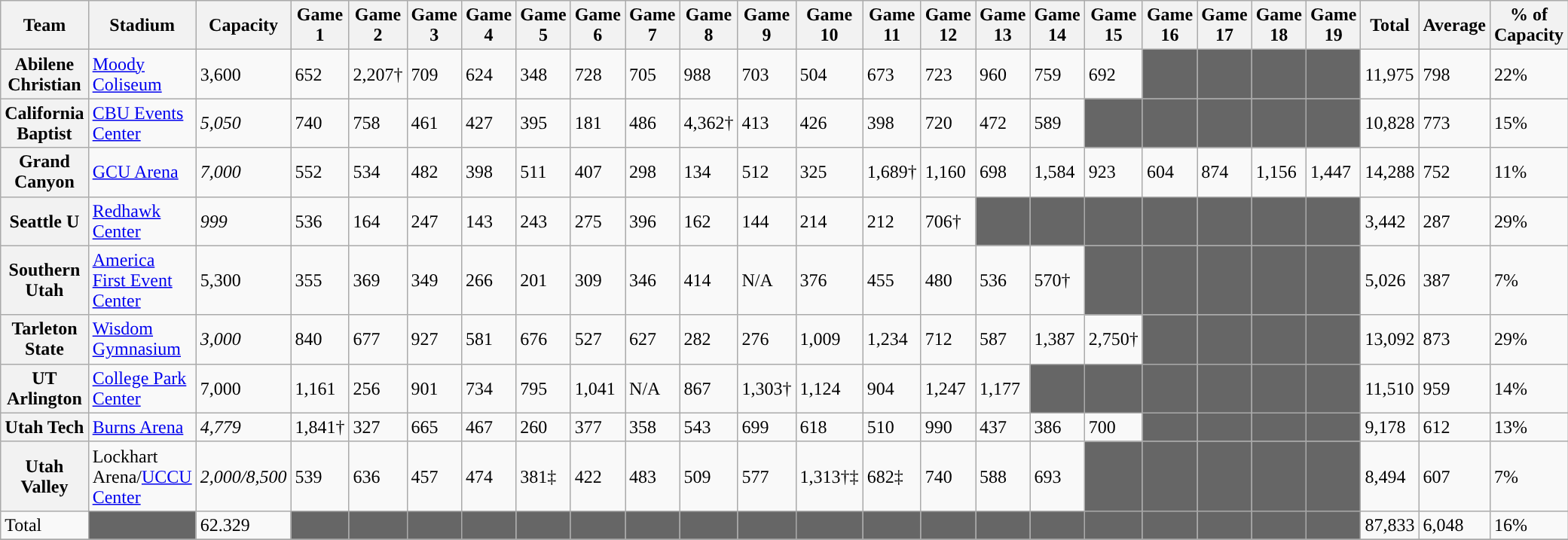<table class="wikitable">
<tr>
<th>Team</th>
<th>Stadium</th>
<th>Capacity</th>
<th>Game 1</th>
<th>Game 2</th>
<th>Game 3</th>
<th>Game 4</th>
<th>Game 5</th>
<th>Game 6</th>
<th>Game 7</th>
<th>Game 8</th>
<th>Game 9</th>
<th>Game 10</th>
<th>Game 11</th>
<th>Game 12</th>
<th>Game 13</th>
<th>Game 14</th>
<th>Game 15</th>
<th>Game 16</th>
<th>Game 17</th>
<th>Game 18</th>
<th>Game 19</th>
<th>Total</th>
<th>Average</th>
<th>% of Capacity</th>
</tr>
<tr>
<th style=>Abilene Christian</th>
<td><a href='#'>Moody Coliseum</a></td>
<td>3,600</td>
<td>652</td>
<td>2,207†</td>
<td>709</td>
<td>624</td>
<td>348</td>
<td>728</td>
<td>705</td>
<td>988</td>
<td>703</td>
<td>504</td>
<td>673</td>
<td>723</td>
<td>960</td>
<td>759</td>
<td>692</td>
<td style="background:#666666;"></td>
<td style="background:#666666;"></td>
<td style="background:#666666;"></td>
<td style="background:#666666;"></td>
<td>11,975</td>
<td>798</td>
<td>22%</td>
</tr>
<tr>
<th style=>California Baptist</th>
<td><a href='#'>CBU Events Center</a></td>
<td><em>5,050</em></td>
<td>740</td>
<td>758</td>
<td>461</td>
<td>427</td>
<td>395</td>
<td>181</td>
<td>486</td>
<td>4,362†</td>
<td>413</td>
<td>426</td>
<td>398</td>
<td>720</td>
<td>472</td>
<td>589</td>
<td style="background:#666666;"></td>
<td style="background:#666666;"></td>
<td style="background:#666666;"></td>
<td style="background:#666666;"></td>
<td style="background:#666666;"></td>
<td>10,828</td>
<td>773</td>
<td>15%</td>
</tr>
<tr>
<th style=>Grand Canyon</th>
<td><a href='#'>GCU Arena</a></td>
<td><em>7,000</em></td>
<td>552</td>
<td>534</td>
<td>482</td>
<td>398</td>
<td>511</td>
<td>407</td>
<td>298</td>
<td>134</td>
<td>512</td>
<td>325</td>
<td>1,689†</td>
<td>1,160</td>
<td>698</td>
<td>1,584</td>
<td>923</td>
<td>604</td>
<td>874</td>
<td>1,156</td>
<td>1,447</td>
<td>14,288</td>
<td>752</td>
<td>11%</td>
</tr>
<tr>
<th>Seattle U</th>
<td><a href='#'>Redhawk Center</a></td>
<td><em>999</em></td>
<td>536</td>
<td>164</td>
<td>247</td>
<td>143</td>
<td>243</td>
<td>275</td>
<td>396</td>
<td>162</td>
<td>144</td>
<td>214</td>
<td>212</td>
<td>706†</td>
<td style="background:#666666;"></td>
<td style="background:#666666;"></td>
<td style="background:#666666;"></td>
<td style="background:#666666;"></td>
<td style="background:#666666;"></td>
<td style="background:#666666;"></td>
<td style="background:#666666;"></td>
<td>3,442</td>
<td>287</td>
<td>29%</td>
</tr>
<tr>
<th>Southern Utah</th>
<td><a href='#'>America First Event Center</a></td>
<td>5,300</td>
<td>355</td>
<td>369</td>
<td>349</td>
<td>266</td>
<td>201</td>
<td>309</td>
<td>346</td>
<td>414</td>
<td>N/A</td>
<td>376</td>
<td>455</td>
<td>480</td>
<td>536</td>
<td>570†</td>
<td style="background:#666666;"></td>
<td style="background:#666666;"></td>
<td style="background:#666666;"></td>
<td style="background:#666666;"></td>
<td style="background:#666666;"></td>
<td>5,026</td>
<td>387</td>
<td>7%</td>
</tr>
<tr>
<th>Tarleton State</th>
<td><a href='#'>Wisdom Gymnasium</a></td>
<td><em>3,000</em></td>
<td>840</td>
<td>677</td>
<td>927</td>
<td>581</td>
<td>676</td>
<td>527</td>
<td>627</td>
<td>282</td>
<td>276</td>
<td>1,009</td>
<td>1,234</td>
<td>712</td>
<td>587</td>
<td>1,387</td>
<td>2,750†</td>
<td style="background:#666666;"></td>
<td style="background:#666666;"></td>
<td style="background:#666666;"></td>
<td style="background:#666666;"></td>
<td>13,092</td>
<td>873</td>
<td>29%</td>
</tr>
<tr>
<th>UT Arlington</th>
<td><a href='#'>College Park Center</a></td>
<td>7,000</td>
<td>1,161</td>
<td>256</td>
<td>901</td>
<td>734</td>
<td>795</td>
<td>1,041</td>
<td>N/A</td>
<td>867</td>
<td>1,303†</td>
<td>1,124</td>
<td>904</td>
<td>1,247</td>
<td>1,177</td>
<td style="background:#666666;"></td>
<td style="background:#666666;"></td>
<td style="background:#666666;"></td>
<td style="background:#666666;"></td>
<td style="background:#666666;"></td>
<td style="background:#666666;"></td>
<td>11,510</td>
<td>959</td>
<td>14%</td>
</tr>
<tr>
<th>Utah Tech</th>
<td><a href='#'>Burns Arena</a></td>
<td><em>4,779</em></td>
<td>1,841†</td>
<td>327</td>
<td>665</td>
<td>467</td>
<td>260</td>
<td>377</td>
<td>358</td>
<td>543</td>
<td>699</td>
<td>618</td>
<td>510</td>
<td>990</td>
<td>437</td>
<td>386</td>
<td>700</td>
<td style="background:#666666;"></td>
<td style="background:#666666;"></td>
<td style="background:#666666;"></td>
<td style="background:#666666;"></td>
<td>9,178</td>
<td>612</td>
<td>13%</td>
</tr>
<tr>
<th>Utah Valley</th>
<td>Lockhart Arena/<a href='#'>UCCU Center</a></td>
<td><em>2,000/8,500</em></td>
<td>539</td>
<td>636</td>
<td>457</td>
<td>474</td>
<td>381‡</td>
<td>422</td>
<td>483</td>
<td>509</td>
<td>577</td>
<td>1,313†‡</td>
<td>682‡</td>
<td>740</td>
<td>588</td>
<td>693</td>
<td style="background:#666666;"></td>
<td style="background:#666666;"></td>
<td style="background:#666666;"></td>
<td style="background:#666666;"></td>
<td style="background:#666666;"></td>
<td>8,494</td>
<td>607</td>
<td>7%</td>
</tr>
<tr>
<td>Total</td>
<td style="background:#666666;"></td>
<td>62.329</td>
<td style="background:#666666;"></td>
<td style="background:#666666;"></td>
<td style="background:#666666;"></td>
<td style="background:#666666;"></td>
<td style="background:#666666;"></td>
<td style="background:#666666;"></td>
<td style="background:#666666;"></td>
<td style="background:#666666;"></td>
<td style="background:#666666;"></td>
<td style="background:#666666;"></td>
<td style="background:#666666;"></td>
<td style="background:#666666;"></td>
<td style="background:#666666;"></td>
<td style="background:#666666;"></td>
<td style="background:#666666;"></td>
<td style="background:#666666;"></td>
<td style="background:#666666;"></td>
<td style="background:#666666;"></td>
<td style="background:#666666;"></td>
<td>87,833</td>
<td>6,048</td>
<td>16%</td>
</tr>
<tr>
</tr>
</table>
